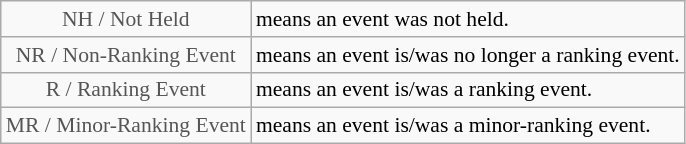<table class="wikitable" style="font-size:90%">
<tr>
<td style="text-align:center; color:#555555;" colspan="4">NH / Not Held</td>
<td>means an event was not held.</td>
</tr>
<tr>
<td style="text-align:center; color:#555555;" colspan="4">NR / Non-Ranking Event</td>
<td>means an event is/was no longer a ranking event.</td>
</tr>
<tr>
<td style="text-align:center; color:#555555;" colspan="4">R / Ranking Event</td>
<td>means an event is/was a ranking event.</td>
</tr>
<tr>
<td style="text-align:center; color:#555555;" colspan="4">MR / Minor-Ranking Event</td>
<td>means an event is/was a minor-ranking event.</td>
</tr>
</table>
